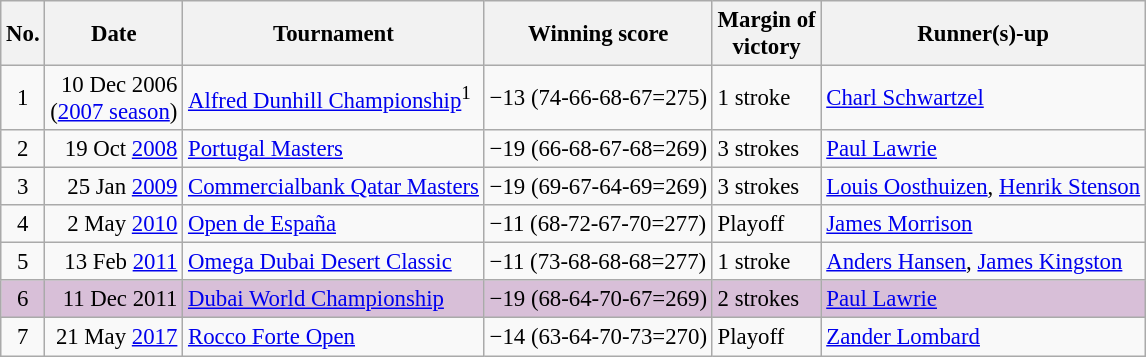<table class="wikitable" style="font-size:95%;">
<tr>
<th>No.</th>
<th>Date</th>
<th>Tournament</th>
<th>Winning score</th>
<th>Margin of<br>victory</th>
<th>Runner(s)-up</th>
</tr>
<tr>
<td align=center>1</td>
<td align=right>10 Dec 2006<br>(<a href='#'>2007 season</a>)</td>
<td><a href='#'>Alfred Dunhill Championship</a><sup>1</sup></td>
<td>−13 (74-66-68-67=275)</td>
<td>1 stroke</td>
<td> <a href='#'>Charl Schwartzel</a></td>
</tr>
<tr>
<td align=center>2</td>
<td align=right>19 Oct <a href='#'>2008</a></td>
<td><a href='#'>Portugal Masters</a></td>
<td>−19 (66-68-67-68=269)</td>
<td>3 strokes</td>
<td> <a href='#'>Paul Lawrie</a></td>
</tr>
<tr>
<td align=center>3</td>
<td align=right>25 Jan <a href='#'>2009</a></td>
<td><a href='#'>Commercialbank Qatar Masters</a></td>
<td>−19 (69-67-64-69=269)</td>
<td>3 strokes</td>
<td> <a href='#'>Louis Oosthuizen</a>,  <a href='#'>Henrik Stenson</a></td>
</tr>
<tr>
<td align=center>4</td>
<td align=right>2 May <a href='#'>2010</a></td>
<td><a href='#'>Open de España</a></td>
<td>−11 (68-72-67-70=277)</td>
<td>Playoff</td>
<td> <a href='#'>James Morrison</a></td>
</tr>
<tr>
<td align=center>5</td>
<td align=right>13 Feb <a href='#'>2011</a></td>
<td><a href='#'>Omega Dubai Desert Classic</a></td>
<td>−11 (73-68-68-68=277)</td>
<td>1 stroke</td>
<td> <a href='#'>Anders Hansen</a>,  <a href='#'>James Kingston</a></td>
</tr>
<tr style="background:thistle;">
<td align=center>6</td>
<td align=right>11 Dec 2011</td>
<td><a href='#'>Dubai World Championship</a></td>
<td>−19 (68-64-70-67=269)</td>
<td>2 strokes</td>
<td> <a href='#'>Paul Lawrie</a></td>
</tr>
<tr>
<td align=center>7</td>
<td align=right>21 May <a href='#'>2017</a></td>
<td><a href='#'>Rocco Forte Open</a></td>
<td>−14 (63-64-70-73=270)</td>
<td>Playoff</td>
<td> <a href='#'>Zander Lombard</a></td>
</tr>
</table>
